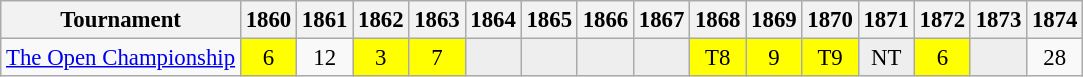<table class="wikitable" style="font-size:95%;text-align:center;">
<tr>
<th>Tournament</th>
<th>1860</th>
<th>1861</th>
<th>1862</th>
<th>1863</th>
<th>1864</th>
<th>1865</th>
<th>1866</th>
<th>1867</th>
<th>1868</th>
<th>1869</th>
<th>1870</th>
<th>1871</th>
<th>1872</th>
<th>1873</th>
<th>1874</th>
</tr>
<tr>
<td align=left><a href='#'>The Open Championship</a></td>
<td style="background:yellow;">6</td>
<td>12</td>
<td style="background:yellow;">3</td>
<td style="background:yellow;">7</td>
<td style="background:#eeeeee;"></td>
<td style="background:#eeeeee;"></td>
<td style="background:#eeeeee;"></td>
<td style="background:#eeeeee;"></td>
<td style="background:yellow;">T8</td>
<td style="background:yellow;">9</td>
<td style="background:yellow;">T9</td>
<td style="background:#eeeeee;">NT</td>
<td style="background:yellow;">6</td>
<td style="background:#eeeeee;"></td>
<td>28</td>
</tr>
</table>
